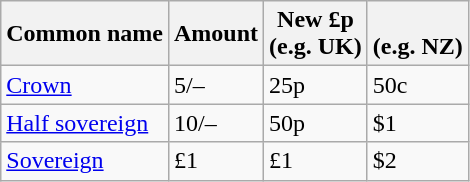<table class="wikitable">
<tr>
<th>Common name</th>
<th>Amount</th>
<th>New £p<br>(e.g. UK)</th>
<th><br>(e.g. NZ)</th>
</tr>
<tr>
<td><a href='#'>Crown</a></td>
<td>5/–</td>
<td>25p</td>
<td>50c</td>
</tr>
<tr>
<td><a href='#'>Half sovereign</a></td>
<td>10/–</td>
<td>50p</td>
<td>$1</td>
</tr>
<tr>
<td><a href='#'>Sovereign</a></td>
<td>£1</td>
<td>£1</td>
<td>$2</td>
</tr>
</table>
